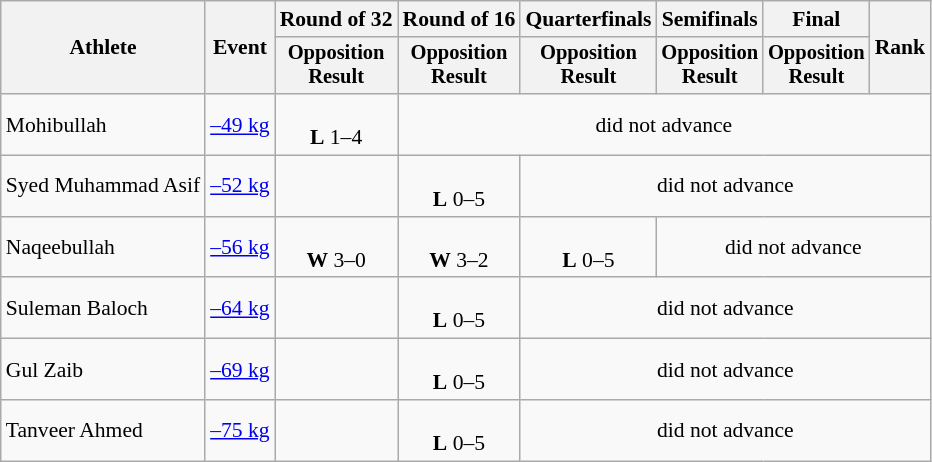<table class=wikitable style=font-size:90%;text-align:center>
<tr>
<th rowspan="2">Athlete</th>
<th rowspan="2">Event</th>
<th>Round of 32</th>
<th>Round of 16</th>
<th>Quarterfinals</th>
<th>Semifinals</th>
<th>Final</th>
<th rowspan=2>Rank</th>
</tr>
<tr style="font-size:95%">
<th>Opposition<br>Result</th>
<th>Opposition<br>Result</th>
<th>Opposition<br>Result</th>
<th>Opposition<br>Result</th>
<th>Opposition<br>Result</th>
</tr>
<tr>
<td align=left>Mohibullah</td>
<td align=left><a href='#'>–49 kg</a></td>
<td><br><strong>L</strong> 1–4</td>
<td colspan=5>did not advance</td>
</tr>
<tr>
<td align=left>Syed Muhammad Asif</td>
<td align=left><a href='#'>–52 kg</a></td>
<td></td>
<td><br><strong>L</strong> 0–5</td>
<td colspan=4>did not advance</td>
</tr>
<tr>
<td align=left>Naqeebullah</td>
<td align=left><a href='#'>–56 kg</a></td>
<td><br><strong>W</strong> 3–0</td>
<td><br><strong>W</strong> 3–2</td>
<td><br><strong>L</strong> 0–5</td>
<td colspan=3>did not advance</td>
</tr>
<tr>
<td align=left>Suleman Baloch</td>
<td align=left><a href='#'>–64 kg</a></td>
<td></td>
<td><br><strong>L</strong> 0–5</td>
<td colspan=4>did not advance</td>
</tr>
<tr>
<td align=left>Gul Zaib</td>
<td align=left><a href='#'>–69 kg</a></td>
<td></td>
<td><br><strong>L</strong> 0–5</td>
<td colspan=4>did not advance</td>
</tr>
<tr>
<td align=left>Tanveer Ahmed</td>
<td align=left><a href='#'>–75 kg</a></td>
<td></td>
<td><br><strong>L</strong> 0–5</td>
<td colspan=4>did not advance</td>
</tr>
</table>
